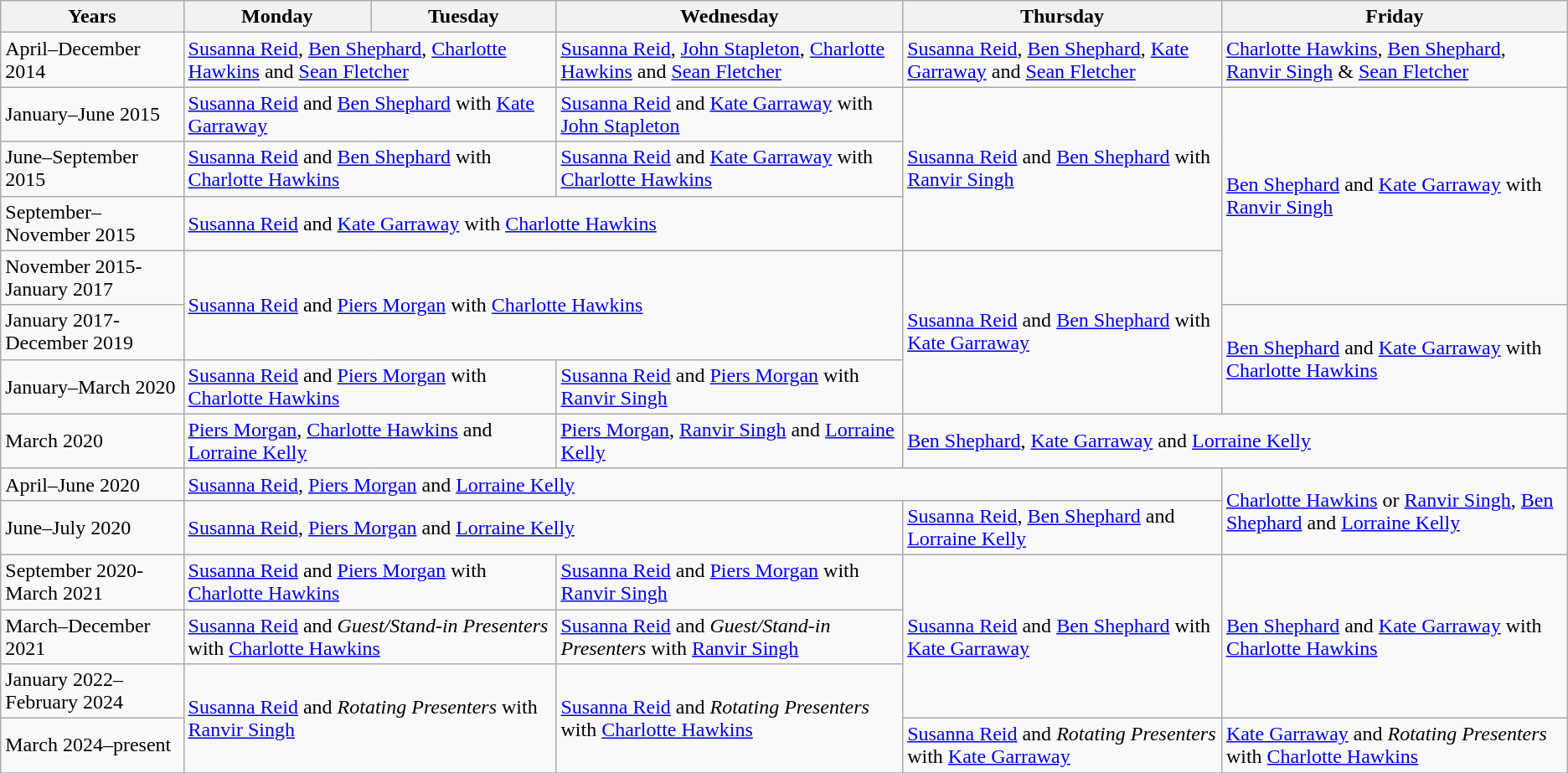<table class="wikitable">
<tr>
<th>Years</th>
<th>Monday</th>
<th>Tuesday</th>
<th>Wednesday</th>
<th>Thursday</th>
<th>Friday</th>
</tr>
<tr>
<td>April–December 2014</td>
<td colspan="2"><a href='#'>Susanna Reid</a>, <a href='#'>Ben Shephard</a>, <a href='#'>Charlotte Hawkins</a> and <a href='#'>Sean Fletcher</a></td>
<td><a href='#'>Susanna Reid</a>, <a href='#'>John Stapleton</a>, <a href='#'>Charlotte Hawkins</a> and <a href='#'>Sean Fletcher</a></td>
<td><a href='#'>Susanna Reid</a>, <a href='#'>Ben Shephard</a>, <a href='#'>Kate Garraway</a> and <a href='#'>Sean Fletcher</a></td>
<td><a href='#'>Charlotte Hawkins</a>, <a href='#'>Ben Shephard</a>, <a href='#'>Ranvir Singh</a> & <a href='#'>Sean Fletcher</a></td>
</tr>
<tr>
<td>January–June 2015</td>
<td colspan="2"><a href='#'>Susanna Reid</a> and <a href='#'>Ben Shephard</a> with <a href='#'>Kate Garraway</a></td>
<td><a href='#'>Susanna Reid</a> and <a href='#'>Kate Garraway</a> with <a href='#'>John Stapleton</a></td>
<td rowspan="3"><a href='#'>Susanna Reid</a> and <a href='#'>Ben Shephard</a> with <a href='#'>Ranvir Singh</a></td>
<td rowspan="4"><a href='#'>Ben Shephard</a> and <a href='#'>Kate Garraway</a> with <a href='#'>Ranvir Singh</a></td>
</tr>
<tr>
<td>June–September 2015</td>
<td colspan="2"><a href='#'>Susanna Reid</a> and <a href='#'>Ben Shephard</a> with <a href='#'>Charlotte Hawkins</a></td>
<td><a href='#'>Susanna Reid</a> and <a href='#'>Kate Garraway</a> with <a href='#'>Charlotte Hawkins</a></td>
</tr>
<tr>
<td>September–November 2015</td>
<td colspan="3"><a href='#'>Susanna Reid</a> and <a href='#'>Kate Garraway</a> with <a href='#'>Charlotte Hawkins</a></td>
</tr>
<tr>
<td>November 2015-January 2017</td>
<td colspan="3" rowspan="2"><a href='#'>Susanna Reid</a> and <a href='#'>Piers Morgan</a> with <a href='#'>Charlotte Hawkins</a></td>
<td rowspan="3"><a href='#'>Susanna Reid</a> and <a href='#'>Ben Shephard</a> with <a href='#'>Kate Garraway</a></td>
</tr>
<tr>
<td>January 2017-December 2019</td>
<td rowspan="2"><a href='#'>Ben Shephard</a> and <a href='#'>Kate Garraway</a> with <a href='#'>Charlotte Hawkins</a></td>
</tr>
<tr>
<td>January–March 2020</td>
<td colspan="2"><a href='#'>Susanna Reid</a> and <a href='#'>Piers Morgan</a> with <a href='#'>Charlotte Hawkins</a></td>
<td><a href='#'>Susanna Reid</a> and <a href='#'>Piers Morgan</a> with <a href='#'>Ranvir Singh</a></td>
</tr>
<tr>
<td>March 2020</td>
<td colspan="2"><a href='#'>Piers Morgan</a>, <a href='#'>Charlotte Hawkins</a> and <a href='#'>Lorraine Kelly</a></td>
<td><a href='#'>Piers Morgan</a>, <a href='#'>Ranvir Singh</a> and <a href='#'>Lorraine Kelly</a></td>
<td colspan="2"><a href='#'>Ben Shephard</a>, <a href='#'>Kate Garraway</a> and <a href='#'>Lorraine Kelly</a></td>
</tr>
<tr>
<td>April–June 2020</td>
<td colspan="4"><a href='#'>Susanna Reid</a>, <a href='#'>Piers Morgan</a> and <a href='#'>Lorraine Kelly</a></td>
<td rowspan="2"><a href='#'>Charlotte Hawkins</a> or <a href='#'>Ranvir Singh</a>, <a href='#'>Ben Shephard</a> and <a href='#'>Lorraine Kelly</a></td>
</tr>
<tr>
<td>June–July 2020</td>
<td colspan="3"><a href='#'>Susanna Reid</a>, <a href='#'>Piers Morgan</a> and <a href='#'>Lorraine Kelly</a></td>
<td><a href='#'>Susanna Reid</a>, <a href='#'>Ben Shephard</a> and <a href='#'>Lorraine Kelly</a></td>
</tr>
<tr>
<td>September 2020-March 2021</td>
<td colspan="2"><a href='#'>Susanna Reid</a> and <a href='#'>Piers Morgan</a> with <a href='#'>Charlotte Hawkins</a></td>
<td><a href='#'>Susanna Reid</a> and <a href='#'>Piers Morgan</a> with <a href='#'>Ranvir Singh</a></td>
<td rowspan="3"><a href='#'>Susanna Reid</a> and <a href='#'>Ben Shephard</a> with <a href='#'>Kate Garraway</a> </td>
<td rowspan="3"><a href='#'>Ben Shephard</a> and <a href='#'>Kate Garraway</a> with <a href='#'>Charlotte Hawkins</a></td>
</tr>
<tr>
<td>March–December 2021 </td>
<td colspan="2"><a href='#'>Susanna Reid</a> and <em>Guest/Stand-in Presenters</em> with <a href='#'>Charlotte Hawkins</a></td>
<td><a href='#'>Susanna Reid</a> and <em>Guest/Stand-in Presenters</em> with <a href='#'>Ranvir Singh</a></td>
</tr>
<tr>
<td>January 2022–February 2024 </td>
<td colspan="2" rowspan="2"><a href='#'>Susanna Reid</a> and <em>Rotating Presenters</em> with <a href='#'>Ranvir Singh</a></td>
<td rowspan="2"><a href='#'>Susanna Reid</a> and <em>Rotating Presenters</em> with <a href='#'>Charlotte Hawkins</a></td>
</tr>
<tr>
<td>March 2024–present </td>
<td><a href='#'>Susanna Reid</a> and <em>Rotating Presenters</em> with <a href='#'>Kate Garraway</a> </td>
<td><a href='#'>Kate Garraway</a> and <em>Rotating Presenters</em> with <a href='#'>Charlotte Hawkins</a></td>
</tr>
<tr>
</tr>
</table>
